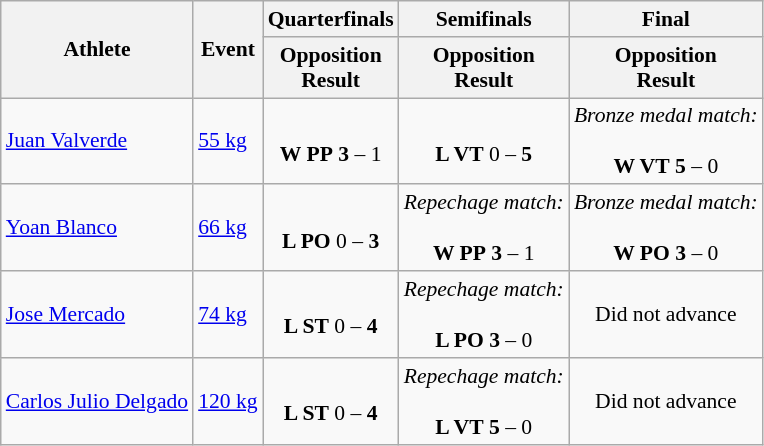<table class="wikitable" border="1" style="font-size:90%">
<tr>
<th rowspan=2>Athlete</th>
<th rowspan=2>Event</th>
<th>Quarterfinals</th>
<th>Semifinals</th>
<th>Final</th>
</tr>
<tr>
<th>Opposition<br>Result</th>
<th>Opposition<br>Result</th>
<th>Opposition<br>Result</th>
</tr>
<tr>
<td><a href='#'>Juan Valverde</a></td>
<td><a href='#'>55 kg</a></td>
<td align=center><br><strong>W PP</strong> <strong>3</strong> – 1</td>
<td align=center><br><strong>L VT</strong> 0 – <strong>5</strong></td>
<td align=center><em>Bronze medal match:</em><br><br><strong>W VT</strong> <strong>5</strong> – 0<br></td>
</tr>
<tr>
<td><a href='#'>Yoan Blanco</a></td>
<td><a href='#'>66 kg</a></td>
<td align=center><br><strong>L PO</strong> 0 – <strong>3</strong></td>
<td align=center><em>Repechage match:</em><br><br><strong>W PP</strong> <strong>3</strong> – 1</td>
<td align=center><em>Bronze medal match:</em><br><br><strong>W PO</strong> <strong>3</strong> – 0<br></td>
</tr>
<tr>
<td><a href='#'>Jose Mercado</a></td>
<td><a href='#'>74 kg</a></td>
<td align=center><br><strong>L ST</strong> 0 – <strong>4</strong></td>
<td align=center><em>Repechage match:</em><br><br><strong>L PO</strong> <strong>3</strong> – 0</td>
<td align=center colspan="7">Did not advance</td>
</tr>
<tr>
<td><a href='#'>Carlos Julio Delgado</a></td>
<td><a href='#'>120 kg</a></td>
<td align=center><br><strong>L ST</strong> 0 – <strong>4</strong></td>
<td align=center><em>Repechage match:</em><br><br><strong>L VT</strong> <strong>5</strong> – 0</td>
<td align=center colspan="7">Did not advance</td>
</tr>
</table>
